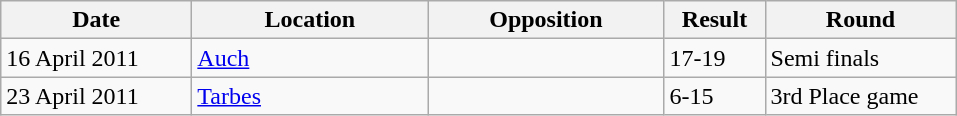<table class="wikitable">
<tr style="text-align:left;">
<th width="120">Date</th>
<th width="150">Location</th>
<th width="150">Opposition</th>
<th width="60">Result</th>
<th width="120">Round</th>
</tr>
<tr>
<td>16 April 2011</td>
<td><a href='#'>Auch</a></td>
<td></td>
<td>17-19</td>
<td>Semi finals</td>
</tr>
<tr>
<td>23 April 2011</td>
<td><a href='#'>Tarbes</a></td>
<td></td>
<td>6-15</td>
<td>3rd Place game</td>
</tr>
</table>
